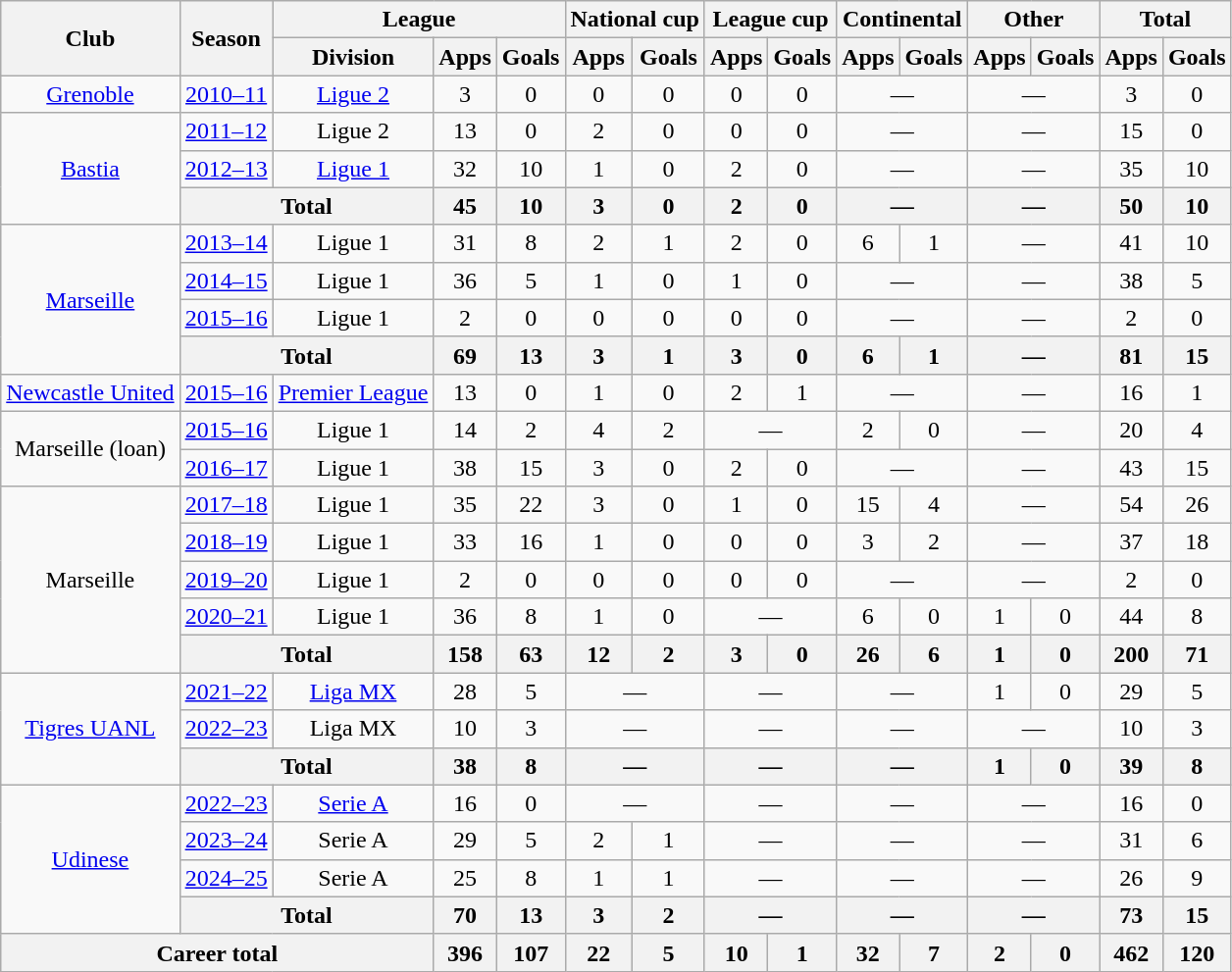<table class="wikitable" style="text-align: center;">
<tr>
<th rowspan="2">Club</th>
<th rowspan="2">Season</th>
<th colspan="3">League</th>
<th colspan="2">National cup</th>
<th colspan="2">League cup</th>
<th colspan="2">Continental</th>
<th colspan="2">Other</th>
<th colspan="2">Total</th>
</tr>
<tr>
<th>Division</th>
<th>Apps</th>
<th>Goals</th>
<th>Apps</th>
<th>Goals</th>
<th>Apps</th>
<th>Goals</th>
<th>Apps</th>
<th>Goals</th>
<th>Apps</th>
<th>Goals</th>
<th>Apps</th>
<th>Goals</th>
</tr>
<tr>
<td><a href='#'>Grenoble</a></td>
<td><a href='#'>2010–11</a></td>
<td><a href='#'>Ligue 2</a></td>
<td>3</td>
<td>0</td>
<td>0</td>
<td>0</td>
<td>0</td>
<td>0</td>
<td colspan="2">—</td>
<td colspan="2">—</td>
<td>3</td>
<td>0</td>
</tr>
<tr>
<td rowspan="3"><a href='#'>Bastia</a></td>
<td><a href='#'>2011–12</a></td>
<td>Ligue 2</td>
<td>13</td>
<td>0</td>
<td>2</td>
<td>0</td>
<td>0</td>
<td>0</td>
<td colspan="2">—</td>
<td colspan="2">—</td>
<td>15</td>
<td>0</td>
</tr>
<tr>
<td><a href='#'>2012–13</a></td>
<td><a href='#'>Ligue 1</a></td>
<td>32</td>
<td>10</td>
<td>1</td>
<td>0</td>
<td>2</td>
<td>0</td>
<td colspan="2">—</td>
<td colspan="2">—</td>
<td>35</td>
<td>10</td>
</tr>
<tr>
<th colspan="2">Total</th>
<th>45</th>
<th>10</th>
<th>3</th>
<th>0</th>
<th>2</th>
<th>0</th>
<th colspan="2">—</th>
<th colspan="2">—</th>
<th>50</th>
<th>10</th>
</tr>
<tr>
<td rowspan="4"><a href='#'>Marseille</a></td>
<td><a href='#'>2013–14</a></td>
<td>Ligue 1</td>
<td>31</td>
<td>8</td>
<td>2</td>
<td>1</td>
<td>2</td>
<td>0</td>
<td>6</td>
<td>1</td>
<td colspan="2">—</td>
<td>41</td>
<td>10</td>
</tr>
<tr>
<td><a href='#'>2014–15</a></td>
<td>Ligue 1</td>
<td>36</td>
<td>5</td>
<td>1</td>
<td>0</td>
<td>1</td>
<td>0</td>
<td colspan="2">—</td>
<td colspan="2">—</td>
<td>38</td>
<td>5</td>
</tr>
<tr>
<td><a href='#'>2015–16</a></td>
<td>Ligue 1</td>
<td>2</td>
<td>0</td>
<td>0</td>
<td>0</td>
<td>0</td>
<td>0</td>
<td colspan="2">—</td>
<td colspan="2">—</td>
<td>2</td>
<td>0</td>
</tr>
<tr>
<th colspan="2">Total</th>
<th>69</th>
<th>13</th>
<th>3</th>
<th>1</th>
<th>3</th>
<th>0</th>
<th>6</th>
<th>1</th>
<th colspan="2">—</th>
<th>81</th>
<th>15</th>
</tr>
<tr>
<td><a href='#'>Newcastle United</a></td>
<td><a href='#'>2015–16</a></td>
<td><a href='#'>Premier League</a></td>
<td>13</td>
<td>0</td>
<td>1</td>
<td>0</td>
<td>2</td>
<td>1</td>
<td colspan="2">—</td>
<td colspan="2">—</td>
<td>16</td>
<td>1</td>
</tr>
<tr>
<td rowspan="2">Marseille (loan)</td>
<td><a href='#'>2015–16</a></td>
<td>Ligue 1</td>
<td>14</td>
<td>2</td>
<td>4</td>
<td>2</td>
<td colspan="2">—</td>
<td>2</td>
<td>0</td>
<td colspan="2">—</td>
<td>20</td>
<td>4</td>
</tr>
<tr>
<td><a href='#'>2016–17</a></td>
<td>Ligue 1</td>
<td>38</td>
<td>15</td>
<td>3</td>
<td>0</td>
<td>2</td>
<td>0</td>
<td colspan="2">—</td>
<td colspan="2">—</td>
<td>43</td>
<td>15</td>
</tr>
<tr>
<td rowspan="5">Marseille</td>
<td><a href='#'>2017–18</a></td>
<td>Ligue 1</td>
<td>35</td>
<td>22</td>
<td>3</td>
<td>0</td>
<td>1</td>
<td>0</td>
<td>15</td>
<td>4</td>
<td colspan="2">—</td>
<td>54</td>
<td>26</td>
</tr>
<tr>
<td><a href='#'>2018–19</a></td>
<td>Ligue 1</td>
<td>33</td>
<td>16</td>
<td>1</td>
<td>0</td>
<td>0</td>
<td>0</td>
<td>3</td>
<td>2</td>
<td colspan="2">—</td>
<td>37</td>
<td>18</td>
</tr>
<tr>
<td><a href='#'>2019–20</a></td>
<td>Ligue 1</td>
<td>2</td>
<td>0</td>
<td>0</td>
<td>0</td>
<td>0</td>
<td>0</td>
<td colspan="2">—</td>
<td colspan="2">—</td>
<td>2</td>
<td>0</td>
</tr>
<tr>
<td><a href='#'>2020–21</a></td>
<td>Ligue 1</td>
<td>36</td>
<td>8</td>
<td>1</td>
<td>0</td>
<td colspan="2">—</td>
<td>6</td>
<td>0</td>
<td>1</td>
<td>0</td>
<td>44</td>
<td>8</td>
</tr>
<tr>
<th colspan="2">Total</th>
<th>158</th>
<th>63</th>
<th>12</th>
<th>2</th>
<th>3</th>
<th>0</th>
<th>26</th>
<th>6</th>
<th>1</th>
<th>0</th>
<th>200</th>
<th>71</th>
</tr>
<tr>
<td rowspan="3"><a href='#'>Tigres UANL</a></td>
<td><a href='#'>2021–22</a></td>
<td><a href='#'>Liga MX</a></td>
<td>28</td>
<td>5</td>
<td colspan="2">—</td>
<td colspan="2">—</td>
<td colspan="2">—</td>
<td>1</td>
<td>0</td>
<td>29</td>
<td>5</td>
</tr>
<tr>
<td><a href='#'>2022–23</a></td>
<td>Liga MX</td>
<td>10</td>
<td>3</td>
<td colspan="2">—</td>
<td colspan="2">—</td>
<td colspan="2">—</td>
<td colspan="2">—</td>
<td>10</td>
<td>3</td>
</tr>
<tr>
<th colspan="2">Total</th>
<th>38</th>
<th>8</th>
<th colspan="2">—</th>
<th colspan="2">—</th>
<th colspan="2">—</th>
<th>1</th>
<th>0</th>
<th>39</th>
<th>8</th>
</tr>
<tr>
<td rowspan="4"><a href='#'>Udinese</a></td>
<td><a href='#'>2022–23</a></td>
<td><a href='#'>Serie A</a></td>
<td>16</td>
<td>0</td>
<td colspan="2">—</td>
<td colspan="2">—</td>
<td colspan="2">—</td>
<td colspan="2">—</td>
<td>16</td>
<td>0</td>
</tr>
<tr>
<td><a href='#'>2023–24</a></td>
<td>Serie A</td>
<td>29</td>
<td>5</td>
<td>2</td>
<td>1</td>
<td colspan="2">—</td>
<td colspan="2">—</td>
<td colspan="2">—</td>
<td>31</td>
<td>6</td>
</tr>
<tr>
<td><a href='#'>2024–25</a></td>
<td>Serie A</td>
<td>25</td>
<td>8</td>
<td>1</td>
<td>1</td>
<td colspan="2">—</td>
<td colspan="2">—</td>
<td colspan="2">—</td>
<td>26</td>
<td>9</td>
</tr>
<tr>
<th colspan="2">Total</th>
<th>70</th>
<th>13</th>
<th>3</th>
<th>2</th>
<th colspan="2">—</th>
<th colspan="2">—</th>
<th colspan="2">—</th>
<th>73</th>
<th>15</th>
</tr>
<tr>
<th colspan="3">Career total</th>
<th>396</th>
<th>107</th>
<th>22</th>
<th>5</th>
<th>10</th>
<th>1</th>
<th>32</th>
<th>7</th>
<th>2</th>
<th>0</th>
<th>462</th>
<th>120</th>
</tr>
</table>
